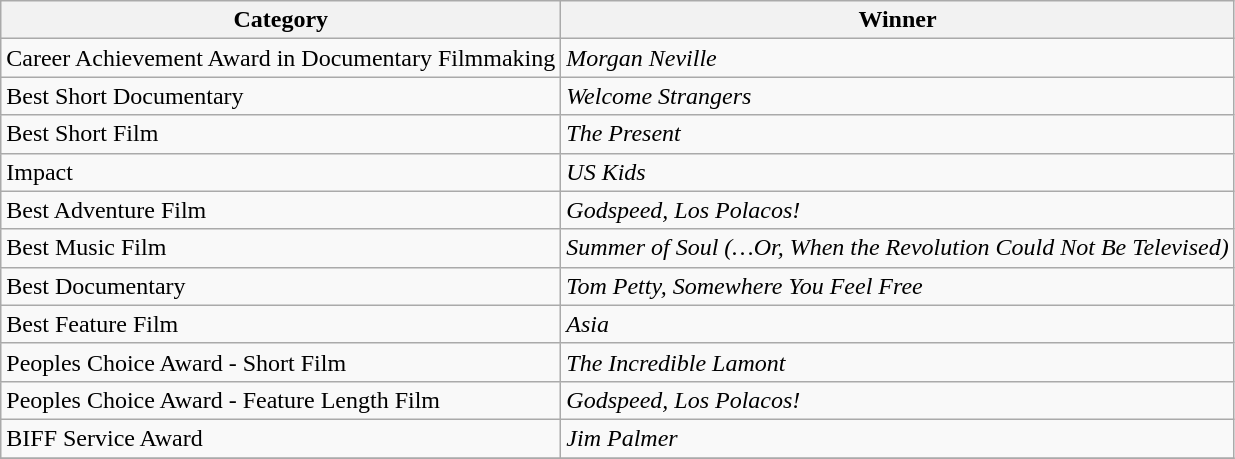<table class="wikitable">
<tr>
<th>Category</th>
<th>Winner</th>
</tr>
<tr>
<td>Career Achievement Award in Documentary Filmmaking</td>
<td><em>Morgan Neville</em></td>
</tr>
<tr>
<td>Best Short Documentary</td>
<td><em>Welcome Strangers</em></td>
</tr>
<tr>
<td>Best Short Film</td>
<td><em>The Present</em></td>
</tr>
<tr>
<td>Impact</td>
<td><em>US Kids</em></td>
</tr>
<tr>
<td>Best Adventure Film</td>
<td><em>Godspeed, Los Polacos!</em></td>
</tr>
<tr>
<td>Best Music Film</td>
<td><em>Summer of Soul (…Or, When the Revolution Could Not Be Televised)</em></td>
</tr>
<tr>
<td>Best Documentary</td>
<td><em>Tom Petty, Somewhere You Feel Free</em></td>
</tr>
<tr>
<td>Best Feature Film</td>
<td><em>Asia</em></td>
</tr>
<tr>
<td>Peoples Choice Award - Short Film</td>
<td><em>The Incredible Lamont</em></td>
</tr>
<tr>
<td>Peoples Choice Award - Feature Length Film</td>
<td><em>Godspeed, Los Polacos!</em></td>
</tr>
<tr>
<td>BIFF Service Award</td>
<td><em>Jim Palmer</em></td>
</tr>
<tr>
</tr>
</table>
